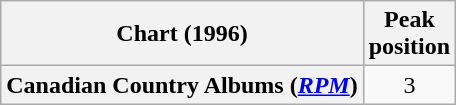<table class="wikitable sortable plainrowheaders" style="text-align:center;">
<tr>
<th scope="col">Chart (1996)</th>
<th scope="col">Peak<br>position</th>
</tr>
<tr>
<th scope="row">Canadian Country Albums (<em><a href='#'>RPM</a></em>)</th>
<td>3</td>
</tr>
</table>
